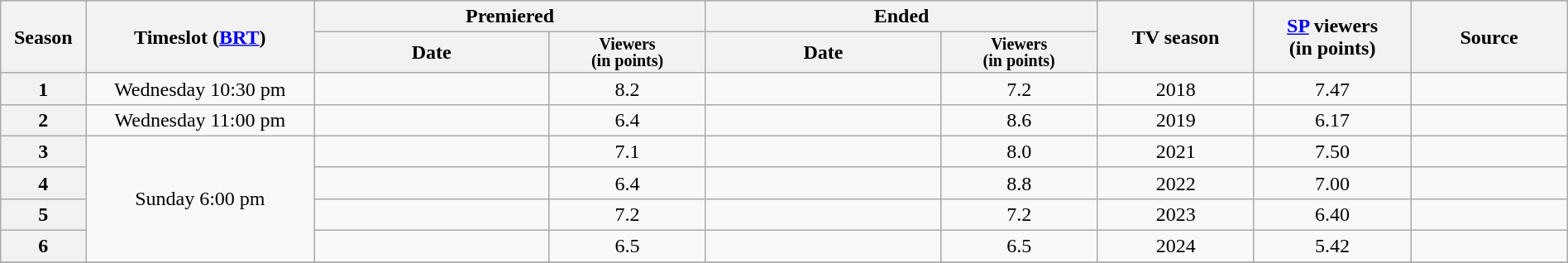<table class="wikitable" style="text-align:center; width:100%;">
<tr>
<th rowspan=2>Season</th>
<th rowspan=2>Timeslot (<a href='#'>BRT</a>)</th>
<th colspan=2 width="25%">Premiered</th>
<th colspan=2 width="25%">Ended</th>
<th rowspan=2 width="10%">TV season</th>
<th rowspan=2 width="10%"><a href='#'>SP</a> viewers<br>(in points)</th>
<th rowspan=2 width="10%">Source</th>
</tr>
<tr>
<th>Date</th>
<th span style="width:10%; font-size:smaller; font-weight:bold; line-height:100%;">Viewers<br>(in points)</th>
<th>Date</th>
<th span style="width:10%; font-size:smaller; font-weight:bold; line-height:100%;">Viewers<br>(in points)</th>
</tr>
<tr>
<th>1</th>
<td>Wednesday 10:30 pm</td>
<td></td>
<td>8.2</td>
<td></td>
<td>7.2</td>
<td>2018</td>
<td>7.47</td>
<td><br></td>
</tr>
<tr>
<th>2</th>
<td>Wednesday 11:00 pm</td>
<td></td>
<td>6.4</td>
<td></td>
<td>8.6</td>
<td>2019</td>
<td>6.17</td>
<td><br></td>
</tr>
<tr>
<th>3</th>
<td rowspan=4>Sunday 6:00 pm</td>
<td></td>
<td>7.1</td>
<td></td>
<td>8.0</td>
<td>2021</td>
<td>7.50</td>
<td><br></td>
</tr>
<tr>
<th>4</th>
<td></td>
<td>6.4</td>
<td></td>
<td>8.8</td>
<td>2022</td>
<td>7.00</td>
<td><br></td>
</tr>
<tr>
<th>5</th>
<td></td>
<td>7.2</td>
<td></td>
<td>7.2</td>
<td>2023</td>
<td>6.40</td>
<td><br></td>
</tr>
<tr>
<th>6</th>
<td></td>
<td>6.5</td>
<td></td>
<td>6.5</td>
<td>2024</td>
<td>5.42</td>
<td><br></td>
</tr>
<tr>
</tr>
</table>
